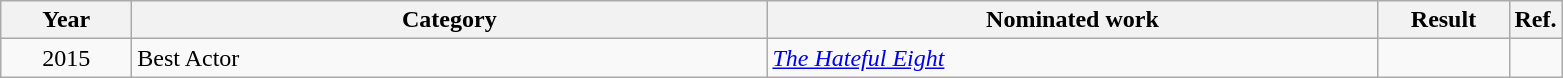<table class="wikitable">
<tr>
<th scope="col" style="width:5em;">Year</th>
<th scope="col" style="width:26em;">Category</th>
<th scope="col" style="width:25em;">Nominated work</th>
<th scope="col" style="width:5em;">Result</th>
<th>Ref.</th>
</tr>
<tr>
<td style="text-align:center;">2015</td>
<td>Best Actor</td>
<td><em><a href='#'>The Hateful Eight</a></em></td>
<td></td>
<td></td>
</tr>
</table>
